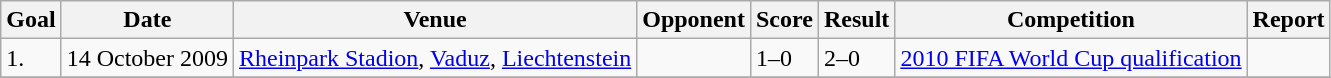<table class="wikitable" style="font-size:100%">
<tr>
<th>Goal</th>
<th>Date</th>
<th>Venue</th>
<th>Opponent</th>
<th>Score</th>
<th>Result</th>
<th>Competition</th>
<th>Report</th>
</tr>
<tr>
<td>1.</td>
<td>14 October 2009</td>
<td><a href='#'>Rheinpark Stadion</a>, <a href='#'>Vaduz</a>, <a href='#'>Liechtenstein</a></td>
<td></td>
<td>1–0</td>
<td>2–0</td>
<td><a href='#'>2010 FIFA World Cup qualification</a></td>
<td></td>
</tr>
<tr>
</tr>
</table>
